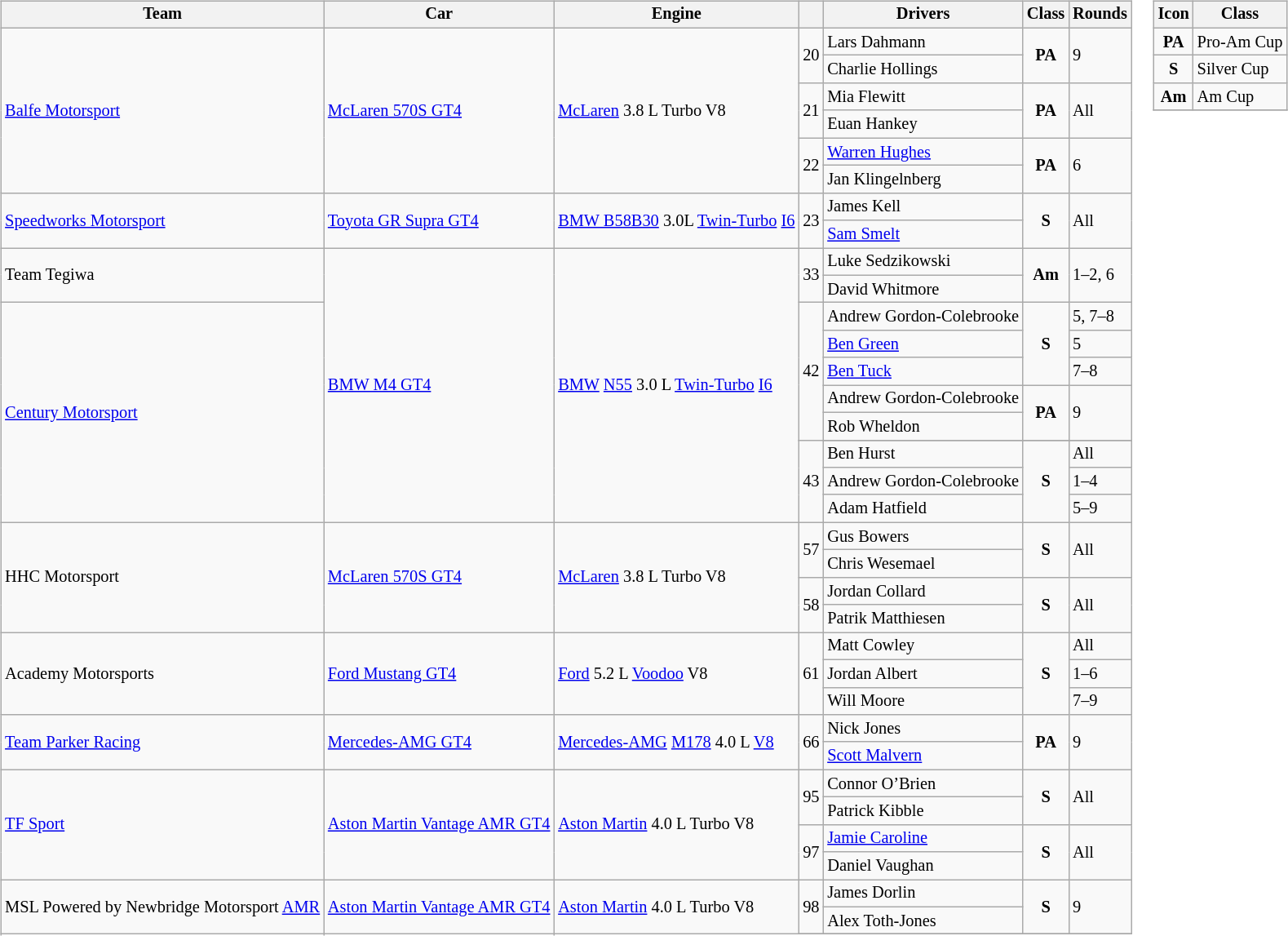<table>
<tr>
<td><br><table class="wikitable" style="font-size: 85%;">
<tr>
<th>Team</th>
<th>Car</th>
<th>Engine</th>
<th></th>
<th>Drivers</th>
<th>Class</th>
<th>Rounds</th>
</tr>
<tr>
<td rowspan=6> <a href='#'>Balfe Motorsport</a></td>
<td rowspan=6><a href='#'>McLaren 570S GT4</a></td>
<td rowspan=6><a href='#'>McLaren</a> 3.8 L Turbo V8</td>
<td rowspan="2" align="center">20</td>
<td> Lars Dahmann</td>
<td rowspan=2 align=center><strong><span>PA</span></strong></td>
<td rowspan=2>9</td>
</tr>
<tr>
<td> Charlie Hollings</td>
</tr>
<tr>
<td rowspan="2" align="center">21</td>
<td> Mia Flewitt</td>
<td rowspan=2 align=center><strong><span>PA</span></strong></td>
<td rowspan=2>All</td>
</tr>
<tr>
<td> Euan Hankey</td>
</tr>
<tr>
<td rowspan="2" align="center">22</td>
<td> <a href='#'>Warren Hughes</a></td>
<td rowspan=2 align=center><strong><span>PA</span></strong></td>
<td rowspan=2>6</td>
</tr>
<tr>
<td> Jan Klingelnberg</td>
</tr>
<tr>
<td rowspan=2> <a href='#'>Speedworks Motorsport</a></td>
<td rowspan=2><a href='#'>Toyota GR Supra GT4</a></td>
<td rowspan=2><a href='#'>BMW B58B30</a> 3.0L <a href='#'>Twin-Turbo</a> <a href='#'>I6</a></td>
<td rowspan="2" align="center">23</td>
<td> James Kell</td>
<td rowspan="2" align="center"><strong><span>S</span></strong></td>
<td rowspan=2>All</td>
</tr>
<tr>
<td> <a href='#'>Sam Smelt</a></td>
</tr>
<tr>
<td rowspan=2> Team Tegiwa</td>
<td rowspan=11><a href='#'>BMW M4 GT4</a></td>
<td rowspan=11><a href='#'>BMW</a> <a href='#'>N55</a> 3.0 L <a href='#'>Twin-Turbo</a> <a href='#'>I6</a></td>
<td rowspan="2" align="center">33</td>
<td> Luke Sedzikowski</td>
<td rowspan=2 align=center><strong><span>Am</span></strong></td>
<td rowspan=2>1–2, 6</td>
</tr>
<tr>
<td> David Whitmore</td>
</tr>
<tr>
<td rowspan=9> <a href='#'>Century Motorsport</a></td>
<td rowspan="5" align="center">42</td>
<td> Andrew Gordon-Colebrooke</td>
<td rowspan=3 align=center><strong><span>S</span></strong></td>
<td>5, 7–8</td>
</tr>
<tr>
<td> <a href='#'>Ben Green</a></td>
<td>5</td>
</tr>
<tr>
<td> <a href='#'>Ben Tuck</a></td>
<td>7–8</td>
</tr>
<tr>
<td> Andrew Gordon-Colebrooke</td>
<td rowspan=2 align=center><strong><span>PA</span></strong></td>
<td rowspan=2>9</td>
</tr>
<tr>
<td> Rob Wheldon</td>
</tr>
<tr>
<td rowspan="4" align="center">43</td>
</tr>
<tr>
<td> Ben Hurst</td>
<td rowspan=3 align=center><strong><span>S</span></strong></td>
<td>All</td>
</tr>
<tr>
<td> Andrew Gordon-Colebrooke</td>
<td>1–4</td>
</tr>
<tr>
<td> Adam Hatfield</td>
<td>5–9</td>
</tr>
<tr>
<td rowspan=4> HHC Motorsport</td>
<td rowspan=4><a href='#'>McLaren 570S GT4</a></td>
<td rowspan=4><a href='#'>McLaren</a> 3.8 L Turbo V8</td>
<td rowspan="2" align="center">57</td>
<td> Gus Bowers</td>
<td rowspan=2 align=center><strong><span>S</span></strong></td>
<td rowspan=2>All</td>
</tr>
<tr>
<td> Chris Wesemael</td>
</tr>
<tr>
<td rowspan="2" align="center">58</td>
<td> Jordan Collard</td>
<td rowspan=2 align=center><strong><span>S</span></strong></td>
<td rowspan=2>All</td>
</tr>
<tr>
<td> Patrik Matthiesen</td>
</tr>
<tr>
<td rowspan=3> Academy Motorsports</td>
<td rowspan=3><a href='#'>Ford Mustang GT4</a></td>
<td rowspan=3><a href='#'>Ford</a> 5.2 L <a href='#'>Voodoo</a> V8</td>
<td rowspan=3 align=center>61</td>
<td> Matt Cowley</td>
<td rowspan=3 align=center><strong><span>S</span></strong></td>
<td>All</td>
</tr>
<tr>
<td> Jordan Albert</td>
<td>1–6</td>
</tr>
<tr>
<td> Will Moore</td>
<td>7–9</td>
</tr>
<tr>
<td rowspan=2> <a href='#'>Team Parker Racing</a></td>
<td rowspan=2><a href='#'>Mercedes-AMG GT4</a></td>
<td rowspan=2><a href='#'>Mercedes-AMG</a> <a href='#'>M178</a> 4.0 L <a href='#'>V8</a></td>
<td rowspan=2 align=center>66</td>
<td> Nick Jones</td>
<td rowspan=2 align=center><strong><span>PA</span></strong></td>
<td rowspan=2>9</td>
</tr>
<tr>
<td> <a href='#'>Scott Malvern</a></td>
</tr>
<tr>
<td rowspan=4> <a href='#'>TF Sport</a></td>
<td rowspan=4><a href='#'>Aston Martin Vantage AMR GT4</a></td>
<td rowspan=4><a href='#'>Aston Martin</a> 4.0 L Turbo V8</td>
<td rowspan=2 align=center>95</td>
<td> Connor O’Brien</td>
<td rowspan=2 align=center><strong><span>S</span></strong></td>
<td rowspan=2>All</td>
</tr>
<tr>
<td> Patrick Kibble</td>
</tr>
<tr>
<td rowspan=2 align=center>97</td>
<td> <a href='#'>Jamie Caroline</a></td>
<td rowspan=2 align=center><strong><span>S</span></strong></td>
<td rowspan=2>All</td>
</tr>
<tr>
<td> Daniel Vaughan</td>
</tr>
<tr>
<td rowspan=4> MSL Powered by Newbridge Motorsport <a href='#'>AMR</a></td>
<td rowspan=4><a href='#'>Aston Martin Vantage AMR GT4</a></td>
<td rowspan=4><a href='#'>Aston Martin</a> 4.0 L Turbo V8</td>
<td rowspan=2 align=center>98</td>
<td> James Dorlin</td>
<td rowspan=2 align=center><strong><span>S</span></strong></td>
<td rowspan=2>9</td>
</tr>
<tr>
<td> Alex Toth-Jones</td>
</tr>
<tr>
</tr>
</table>
</td>
<td valign="top"><br><table class="wikitable" style="font-size: 85%;">
<tr>
<th>Icon</th>
<th>Class</th>
</tr>
<tr>
<td align=center><strong><span>PA</span></strong></td>
<td>Pro-Am Cup</td>
</tr>
<tr>
<td align=center><strong><span>S</span></strong></td>
<td>Silver Cup</td>
</tr>
<tr>
<td align=center><strong><span>Am</span></strong></td>
<td>Am Cup</td>
</tr>
<tr>
</tr>
</table>
</td>
</tr>
</table>
